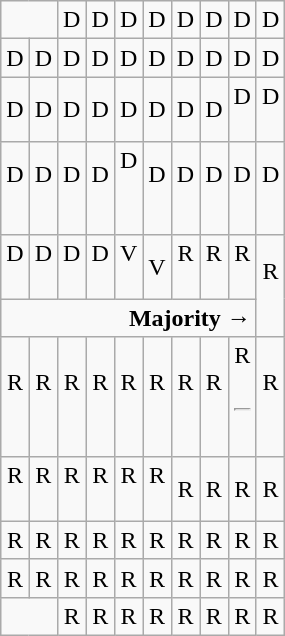<table class="wikitable" style="text-align:center">
<tr>
<td colspan=2></td>
<td>D</td>
<td>D</td>
<td>D</td>
<td>D</td>
<td>D</td>
<td>D</td>
<td>D</td>
<td>D</td>
</tr>
<tr>
<td width=10% >D</td>
<td width=10% >D</td>
<td width=10% >D</td>
<td width=10% >D</td>
<td width=10% >D</td>
<td width=10% >D</td>
<td width=10% >D</td>
<td width=10% >D</td>
<td width=10% >D</td>
<td width=10% >D</td>
</tr>
<tr>
<td>D</td>
<td>D</td>
<td>D</td>
<td>D</td>
<td>D</td>
<td>D</td>
<td>D</td>
<td>D</td>
<td>D<br><br></td>
<td>D<br><br></td>
</tr>
<tr>
<td>D<br><br></td>
<td>D<br><br></td>
<td>D<br><br></td>
<td>D<br><br></td>
<td>D<br><br><br></td>
<td>D<br><br></td>
<td>D<br><br></td>
<td>D<br><br></td>
<td>D<br><br></td>
<td>D<br><br></td>
</tr>
<tr>
<td>D<br><br></td>
<td>D<br><br></td>
<td>D<br><br></td>
<td>D<br><br></td>
<td>V<br><br></td>
<td>V<br></td>
<td>R<br><br></td>
<td>R<br><br></td>
<td>R<br><br></td>
<td rowspan=2 >R<br><br></td>
</tr>
<tr>
<td colspan=9 align=right><strong>Majority →</strong></td>
</tr>
<tr>
<td>R<br><br></td>
<td>R<br><br></td>
<td>R<br><br></td>
<td>R<br><br></td>
<td>R<br><br></td>
<td>R<br><br></td>
<td>R<br><br></td>
<td>R<br><br></td>
<td>R<br><br><hr><br></td>
<td>R<br><br></td>
</tr>
<tr>
<td>R<br><br></td>
<td>R<br><br></td>
<td>R<br><br></td>
<td>R<br><br></td>
<td>R<br><br></td>
<td>R<br><br></td>
<td>R</td>
<td>R</td>
<td>R</td>
<td>R</td>
</tr>
<tr>
<td>R</td>
<td>R</td>
<td>R</td>
<td>R</td>
<td>R</td>
<td>R</td>
<td>R</td>
<td>R</td>
<td>R</td>
<td>R</td>
</tr>
<tr>
<td>R</td>
<td>R</td>
<td>R</td>
<td>R</td>
<td>R</td>
<td>R</td>
<td>R</td>
<td>R</td>
<td>R</td>
<td>R</td>
</tr>
<tr>
<td colspan=2></td>
<td>R</td>
<td>R</td>
<td>R</td>
<td>R</td>
<td>R</td>
<td>R</td>
<td>R</td>
<td>R</td>
</tr>
</table>
